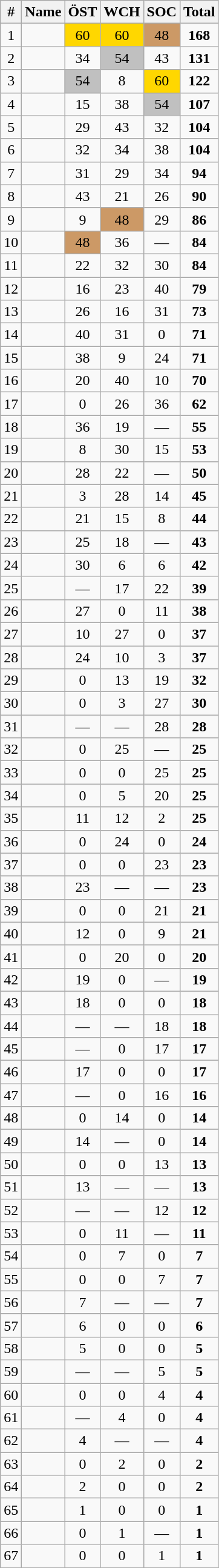<table class="wikitable sortable" style="text-align:center;">
<tr>
<th>#</th>
<th>Name</th>
<th>ÖST</th>
<th>WCH</th>
<th>SOC</th>
<th>Total</th>
</tr>
<tr>
<td>1</td>
<td align="left"></td>
<td bgcolor="gold">60</td>
<td bgcolor="gold">60</td>
<td bgcolor=CC9966>48</td>
<td><strong>168</strong></td>
</tr>
<tr>
<td>2</td>
<td align="left"></td>
<td>34</td>
<td bgcolor="silver">54</td>
<td>43</td>
<td><strong>131</strong></td>
</tr>
<tr>
<td>3</td>
<td align="left"></td>
<td bgcolor="silver">54</td>
<td>8</td>
<td bgcolor="gold">60</td>
<td><strong>122</strong></td>
</tr>
<tr>
<td>4</td>
<td align="left"></td>
<td>15</td>
<td>38</td>
<td bgcolor="silver">54</td>
<td><strong>107</strong></td>
</tr>
<tr>
<td>5</td>
<td align="left"></td>
<td>29</td>
<td>43</td>
<td>32</td>
<td><strong>104</strong></td>
</tr>
<tr>
<td>6</td>
<td align="left"></td>
<td>32</td>
<td>34</td>
<td>38</td>
<td><strong>104</strong></td>
</tr>
<tr>
<td>7</td>
<td align="left"></td>
<td>31</td>
<td>29</td>
<td>34</td>
<td><strong>94</strong></td>
</tr>
<tr>
<td>8</td>
<td align="left"></td>
<td>43</td>
<td>21</td>
<td>26</td>
<td><strong>90</strong></td>
</tr>
<tr>
<td>9</td>
<td align="left"></td>
<td>9</td>
<td bgcolor=CC9966>48</td>
<td>29</td>
<td><strong>86</strong></td>
</tr>
<tr>
<td>10</td>
<td align="left"></td>
<td bgcolor=CC9966>48</td>
<td>36</td>
<td>—</td>
<td><strong>84</strong></td>
</tr>
<tr>
<td>11</td>
<td align="left"></td>
<td>22</td>
<td>32</td>
<td>30</td>
<td><strong>84</strong></td>
</tr>
<tr>
<td>12</td>
<td align="left"></td>
<td>16</td>
<td>23</td>
<td>40</td>
<td><strong>79</strong></td>
</tr>
<tr>
<td>13</td>
<td align="left"></td>
<td>26</td>
<td>16</td>
<td>31</td>
<td><strong>73</strong></td>
</tr>
<tr>
<td>14</td>
<td align="left"></td>
<td>40</td>
<td>31</td>
<td>0</td>
<td><strong>71</strong></td>
</tr>
<tr>
<td>15</td>
<td align="left"></td>
<td>38</td>
<td>9</td>
<td>24</td>
<td><strong>71</strong></td>
</tr>
<tr>
<td>16</td>
<td align="left"></td>
<td>20</td>
<td>40</td>
<td>10</td>
<td><strong>70</strong></td>
</tr>
<tr>
<td>17</td>
<td align="left"></td>
<td>0</td>
<td>26</td>
<td>36</td>
<td><strong>62</strong></td>
</tr>
<tr>
<td>18</td>
<td align="left"></td>
<td>36</td>
<td>19</td>
<td>—</td>
<td><strong>55</strong></td>
</tr>
<tr>
<td>19</td>
<td align="left"></td>
<td>8</td>
<td>30</td>
<td>15</td>
<td><strong>53</strong></td>
</tr>
<tr>
<td>20</td>
<td align="left"></td>
<td>28</td>
<td>22</td>
<td>—</td>
<td><strong>50</strong></td>
</tr>
<tr>
<td>21</td>
<td align="left"></td>
<td>3</td>
<td>28</td>
<td>14</td>
<td><strong>45</strong></td>
</tr>
<tr>
<td>22</td>
<td align="left"></td>
<td>21</td>
<td>15</td>
<td>8</td>
<td><strong>44</strong></td>
</tr>
<tr>
<td>23</td>
<td align="left"></td>
<td>25</td>
<td>18</td>
<td>—</td>
<td><strong>43</strong></td>
</tr>
<tr>
<td>24</td>
<td align="left"></td>
<td>30</td>
<td>6</td>
<td>6</td>
<td><strong>42</strong></td>
</tr>
<tr>
<td>25</td>
<td align="left"></td>
<td>—</td>
<td>17</td>
<td>22</td>
<td><strong>39</strong></td>
</tr>
<tr>
<td>26</td>
<td align="left"></td>
<td>27</td>
<td>0</td>
<td>11</td>
<td><strong>38</strong></td>
</tr>
<tr>
<td>27</td>
<td align="left"></td>
<td>10</td>
<td>27</td>
<td>0</td>
<td><strong>37</strong></td>
</tr>
<tr>
<td>28</td>
<td align="left"></td>
<td>24</td>
<td>10</td>
<td>3</td>
<td><strong>37</strong></td>
</tr>
<tr>
<td>29</td>
<td align="left"></td>
<td>0</td>
<td>13</td>
<td>19</td>
<td><strong>32</strong></td>
</tr>
<tr>
<td>30</td>
<td align="left"></td>
<td>0</td>
<td>3</td>
<td>27</td>
<td><strong>30</strong></td>
</tr>
<tr>
<td>31</td>
<td align="left"></td>
<td>—</td>
<td>—</td>
<td>28</td>
<td><strong>28</strong></td>
</tr>
<tr>
<td>32</td>
<td align="left"></td>
<td>0</td>
<td>25</td>
<td>—</td>
<td><strong>25</strong></td>
</tr>
<tr>
<td>33</td>
<td align="left"></td>
<td>0</td>
<td>0</td>
<td>25</td>
<td><strong>25</strong></td>
</tr>
<tr>
<td>34</td>
<td align="left"></td>
<td>0</td>
<td>5</td>
<td>20</td>
<td><strong>25</strong></td>
</tr>
<tr>
<td>35</td>
<td align="left"></td>
<td>11</td>
<td>12</td>
<td>2</td>
<td><strong>25</strong></td>
</tr>
<tr>
<td>36</td>
<td align="left"></td>
<td>0</td>
<td>24</td>
<td>0</td>
<td><strong>24</strong></td>
</tr>
<tr>
<td>37</td>
<td align="left"></td>
<td>0</td>
<td>0</td>
<td>23</td>
<td><strong>23</strong></td>
</tr>
<tr>
<td>38</td>
<td align="left"></td>
<td>23</td>
<td>—</td>
<td>—</td>
<td><strong>23</strong></td>
</tr>
<tr>
<td>39</td>
<td align="left"></td>
<td>0</td>
<td>0</td>
<td>21</td>
<td><strong>21</strong></td>
</tr>
<tr>
<td>40</td>
<td align="left"></td>
<td>12</td>
<td>0</td>
<td>9</td>
<td><strong>21</strong></td>
</tr>
<tr>
<td>41</td>
<td align="left"></td>
<td>0</td>
<td>20</td>
<td>0</td>
<td><strong>20</strong></td>
</tr>
<tr>
<td>42</td>
<td align="left"></td>
<td>19</td>
<td>0</td>
<td>—</td>
<td><strong>19</strong></td>
</tr>
<tr>
<td>43</td>
<td align="left"></td>
<td>18</td>
<td>0</td>
<td>0</td>
<td><strong>18</strong></td>
</tr>
<tr>
<td>44</td>
<td align="left"></td>
<td>—</td>
<td>—</td>
<td>18</td>
<td><strong>18</strong></td>
</tr>
<tr>
<td>45</td>
<td align="left"></td>
<td>—</td>
<td>0</td>
<td>17</td>
<td><strong>17</strong></td>
</tr>
<tr>
<td>46</td>
<td align="left"></td>
<td>17</td>
<td>0</td>
<td>0</td>
<td><strong>17</strong></td>
</tr>
<tr>
<td>47</td>
<td align="left"></td>
<td>—</td>
<td>0</td>
<td>16</td>
<td><strong>16</strong></td>
</tr>
<tr>
<td>48</td>
<td align="left"></td>
<td>0</td>
<td>14</td>
<td>0</td>
<td><strong>14</strong></td>
</tr>
<tr>
<td>49</td>
<td align="left"></td>
<td>14</td>
<td>—</td>
<td>0</td>
<td><strong>14</strong></td>
</tr>
<tr>
<td>50</td>
<td align="left"></td>
<td>0</td>
<td>0</td>
<td>13</td>
<td><strong>13</strong></td>
</tr>
<tr>
<td>51</td>
<td align="left"></td>
<td>13</td>
<td>—</td>
<td>—</td>
<td><strong>13</strong></td>
</tr>
<tr>
<td>52</td>
<td align="left"></td>
<td>—</td>
<td>—</td>
<td>12</td>
<td><strong>12</strong></td>
</tr>
<tr>
<td>53</td>
<td align="left"></td>
<td>0</td>
<td>11</td>
<td>—</td>
<td><strong>11</strong></td>
</tr>
<tr>
<td>54</td>
<td align="left"></td>
<td>0</td>
<td>7</td>
<td>0</td>
<td><strong>7</strong></td>
</tr>
<tr>
<td>55</td>
<td align="left"></td>
<td>0</td>
<td>0</td>
<td>7</td>
<td><strong>7</strong></td>
</tr>
<tr>
<td>56</td>
<td align="left"></td>
<td>7</td>
<td>—</td>
<td>—</td>
<td><strong>7</strong></td>
</tr>
<tr>
<td>57</td>
<td align="left"></td>
<td>6</td>
<td>0</td>
<td>0</td>
<td><strong>6</strong></td>
</tr>
<tr>
<td>58</td>
<td align="left"></td>
<td>5</td>
<td>0</td>
<td>0</td>
<td><strong>5</strong></td>
</tr>
<tr>
<td>59</td>
<td align="left"></td>
<td>—</td>
<td>—</td>
<td>5</td>
<td><strong>5</strong></td>
</tr>
<tr>
<td>60</td>
<td align="left"></td>
<td>0</td>
<td>0</td>
<td>4</td>
<td><strong>4</strong></td>
</tr>
<tr>
<td>61</td>
<td align="left"></td>
<td>—</td>
<td>4</td>
<td>0</td>
<td><strong>4</strong></td>
</tr>
<tr>
<td>62</td>
<td align="left"></td>
<td>4</td>
<td>—</td>
<td>—</td>
<td><strong>4</strong></td>
</tr>
<tr>
<td>63</td>
<td align="left"></td>
<td>0</td>
<td>2</td>
<td>0</td>
<td><strong>2</strong></td>
</tr>
<tr>
<td>64</td>
<td align="left"></td>
<td>2</td>
<td>0</td>
<td>0</td>
<td><strong>2</strong></td>
</tr>
<tr>
<td>65</td>
<td align="left"></td>
<td>1</td>
<td>0</td>
<td>0</td>
<td><strong>1</strong></td>
</tr>
<tr>
<td>66</td>
<td align="left"></td>
<td>0</td>
<td>1</td>
<td>—</td>
<td><strong>1</strong></td>
</tr>
<tr>
<td>67</td>
<td align="left"></td>
<td>0</td>
<td>0</td>
<td>1</td>
<td><strong>1</strong></td>
</tr>
<tr>
</tr>
</table>
